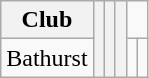<table class="wikitable sortable " style="text-align:center;">
<tr>
<th>Club</th>
<th rowspan=2></th>
<th rowspan=2></th>
<th rowspan=2></th>
</tr>
<tr>
<td>Bathurst</td>
<td></td>
<td></td>
</tr>
</table>
